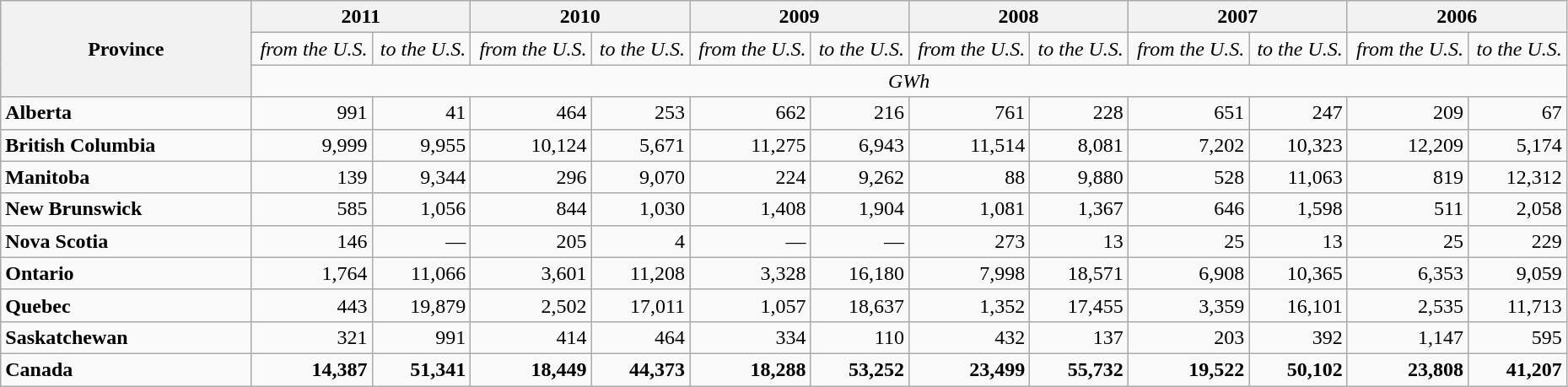<table class="wikitable" style="text-align:right; width:98%;">
<tr>
<th width="16%" rowspan="3">Province</th>
<th width="14%" colspan="2">2011</th>
<th width="14%" colspan="2">2010</th>
<th width="14%" colspan="2">2009</th>
<th width="14%" colspan="2">2008</th>
<th width="14%" colspan="2">2007</th>
<th width="14%" colspan="2">2006</th>
</tr>
<tr class="unsortable" style="align:center">
<td><em>from the U.S.</em></td>
<td><em>to the U.S.</em></td>
<td><em>from the U.S.</em></td>
<td><em>to the U.S.</em></td>
<td><em>from the U.S.</em></td>
<td><em>to the U.S.</em></td>
<td><em>from the U.S.</em></td>
<td><em>to the U.S.</em></td>
<td><em>from the U.S.</em></td>
<td><em>to the U.S.</em></td>
<td><em>from the U.S.</em></td>
<td><em>to the U.S.</em></td>
</tr>
<tr class="unsortable">
<td colspan=12 align="center"><em>GWh</em></td>
</tr>
<tr>
<td style="text-align:left;font-weight:bold">Alberta</td>
<td>991</td>
<td>41</td>
<td>464</td>
<td>253</td>
<td>662</td>
<td>216</td>
<td>761</td>
<td>228</td>
<td>651</td>
<td>247</td>
<td>209</td>
<td>67</td>
</tr>
<tr>
<td style="text-align:left;font-weight:bold">British Columbia</td>
<td>9,999</td>
<td>9,955</td>
<td>10,124</td>
<td>5,671</td>
<td>11,275</td>
<td>6,943</td>
<td>11,514</td>
<td>8,081</td>
<td>7,202</td>
<td>10,323</td>
<td>12,209</td>
<td>5,174</td>
</tr>
<tr>
<td style="text-align:left;font-weight:bold">Manitoba</td>
<td>139</td>
<td>9,344</td>
<td>296</td>
<td>9,070</td>
<td>224</td>
<td>9,262</td>
<td>88</td>
<td>9,880</td>
<td>528</td>
<td>11,063</td>
<td>819</td>
<td>12,312</td>
</tr>
<tr>
<td style="text-align:left;font-weight:bold">New Brunswick</td>
<td>585</td>
<td>1,056</td>
<td>844</td>
<td>1,030</td>
<td>1,408</td>
<td>1,904</td>
<td>1,081</td>
<td>1,367</td>
<td>646</td>
<td>1,598</td>
<td>511</td>
<td>2,058</td>
</tr>
<tr>
<td style="text-align:left;font-weight:bold">Nova Scotia</td>
<td>146</td>
<td>—</td>
<td>205</td>
<td>4</td>
<td>—</td>
<td>—</td>
<td>273</td>
<td>13</td>
<td>25</td>
<td>13</td>
<td>25</td>
<td>229</td>
</tr>
<tr>
<td style="text-align:left;font-weight:bold">Ontario</td>
<td>1,764</td>
<td>11,066</td>
<td>3,601</td>
<td>11,208</td>
<td>3,328</td>
<td>16,180</td>
<td>7,998</td>
<td>18,571</td>
<td>6,908</td>
<td>10,365</td>
<td>6,353</td>
<td>9,059</td>
</tr>
<tr>
<td style="text-align:left;font-weight:bold">Quebec</td>
<td>443</td>
<td>19,879</td>
<td>2,502</td>
<td>17,011</td>
<td>1,057</td>
<td>18,637</td>
<td>1,352</td>
<td>17,455</td>
<td>3,359</td>
<td>16,101</td>
<td>2,535</td>
<td>11,713</td>
</tr>
<tr>
<td style="text-align:left;font-weight:bold">Saskatchewan</td>
<td>321</td>
<td>991</td>
<td>414</td>
<td>464</td>
<td>334</td>
<td>110</td>
<td>432</td>
<td>137</td>
<td>203</td>
<td>392</td>
<td>1,147</td>
<td>595</td>
</tr>
<tr class="unsortable" style="font-weight:bold">
<td style="text-align:left">Canada</td>
<td>14,387</td>
<td>51,341</td>
<td>18,449</td>
<td>44,373</td>
<td>18,288</td>
<td>53,252</td>
<td>23,499</td>
<td>55,732</td>
<td>19,522</td>
<td>50,102</td>
<td>23,808</td>
<td>41,207</td>
</tr>
</table>
